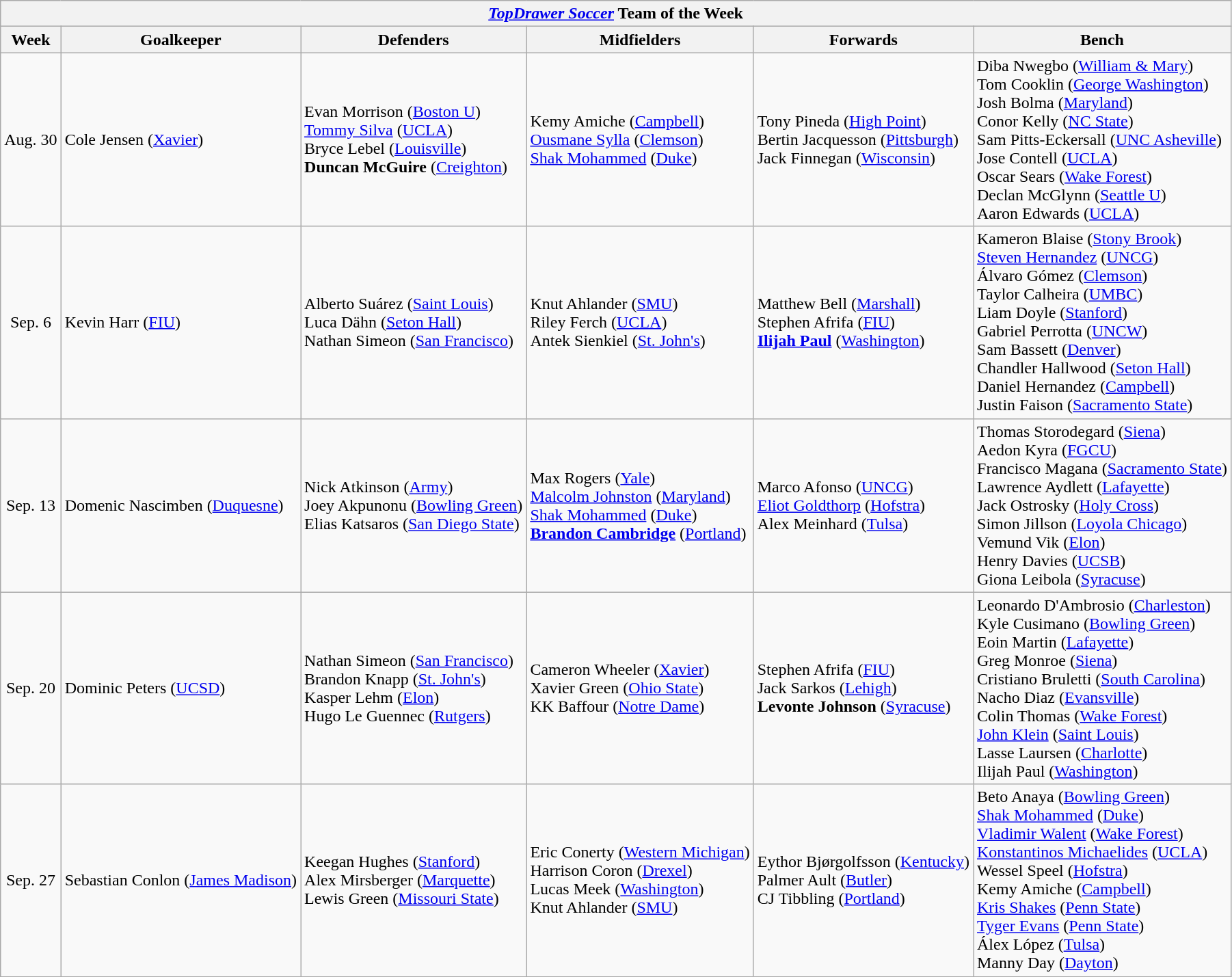<table class="wikitable collapsible collapsed">
<tr>
<th colspan="6"><em><a href='#'>TopDrawer Soccer</a></em> Team of the Week</th>
</tr>
<tr>
<th>Week</th>
<th>Goalkeeper</th>
<th>Defenders</th>
<th>Midfielders</th>
<th>Forwards</th>
<th>Bench</th>
</tr>
<tr>
<td style="text-align: center;">Aug. 30<br></td>
<td> Cole Jensen (<a href='#'>Xavier</a>)</td>
<td> Evan Morrison (<a href='#'>Boston U</a>)<br> <a href='#'>Tommy Silva</a> (<a href='#'>UCLA</a>)<br> Bryce Lebel (<a href='#'>Louisville</a>)<br> <strong>Duncan McGuire</strong> (<a href='#'>Creighton</a>)</td>
<td> Kemy Amiche (<a href='#'>Campbell</a>)<br> <a href='#'>Ousmane Sylla</a> (<a href='#'>Clemson</a>)<br> <a href='#'>Shak Mohammed</a> (<a href='#'>Duke</a>)</td>
<td> Tony Pineda (<a href='#'>High Point</a>)<br> Bertin Jacquesson (<a href='#'>Pittsburgh</a>)<br> Jack Finnegan (<a href='#'>Wisconsin</a>)</td>
<td> Diba Nwegbo (<a href='#'>William & Mary</a>)<br> Tom Cooklin (<a href='#'>George Washington</a>)<br> Josh Bolma (<a href='#'>Maryland</a>)<br> Conor Kelly (<a href='#'>NC State</a>)<br> Sam Pitts-Eckersall (<a href='#'>UNC Asheville</a>)<br> Jose Contell (<a href='#'>UCLA</a>)<br> Oscar Sears (<a href='#'>Wake Forest</a>)<br> Declan McGlynn (<a href='#'>Seattle U</a>)<br> Aaron Edwards (<a href='#'>UCLA</a>)</td>
</tr>
<tr>
<td style="text-align: center;">Sep. 6<br></td>
<td> Kevin Harr (<a href='#'>FIU</a>)</td>
<td> Alberto Suárez (<a href='#'>Saint Louis</a>)<br> Luca Dähn (<a href='#'>Seton Hall</a>)<br> Nathan Simeon (<a href='#'>San Francisco</a>)</td>
<td> Knut Ahlander (<a href='#'>SMU</a>)<br> Riley Ferch (<a href='#'>UCLA</a>)<br> Antek Sienkiel (<a href='#'>St. John's</a>)</td>
<td> Matthew Bell (<a href='#'>Marshall</a>)<br> Stephen Afrifa (<a href='#'>FIU</a>)<br> <strong><a href='#'>Ilijah Paul</a></strong> (<a href='#'>Washington</a>)</td>
<td> Kameron Blaise (<a href='#'>Stony Brook</a>)<br> <a href='#'>Steven Hernandez</a> (<a href='#'>UNCG</a>)<br> Álvaro Gómez (<a href='#'>Clemson</a>)<br> Taylor Calheira (<a href='#'>UMBC</a>)<br> Liam Doyle (<a href='#'>Stanford</a>)<br> Gabriel Perrotta (<a href='#'>UNCW</a>)<br> Sam Bassett (<a href='#'>Denver</a>)<br> Chandler Hallwood (<a href='#'>Seton Hall</a>)<br> Daniel Hernandez (<a href='#'>Campbell</a>)<br> Justin Faison (<a href='#'>Sacramento State</a>)</td>
</tr>
<tr>
<td style="text-align: center;">Sep. 13<br></td>
<td> Domenic Nascimben (<a href='#'>Duquesne</a>)</td>
<td> Nick Atkinson (<a href='#'>Army</a>)<br> Joey Akpunonu (<a href='#'>Bowling Green</a>)<br> Elias Katsaros (<a href='#'>San Diego State</a>)</td>
<td> Max Rogers (<a href='#'>Yale</a>)<br> <a href='#'>Malcolm Johnston</a> (<a href='#'>Maryland</a>)<br> <a href='#'>Shak Mohammed</a> (<a href='#'>Duke</a>)<br> <strong><a href='#'>Brandon Cambridge</a></strong> (<a href='#'>Portland</a>)</td>
<td> Marco Afonso (<a href='#'>UNCG</a>)<br> <a href='#'>Eliot Goldthorp</a> (<a href='#'>Hofstra</a>)<br> Alex Meinhard (<a href='#'>Tulsa</a>)</td>
<td> Thomas Storodegard (<a href='#'>Siena</a>)<br> Aedon Kyra (<a href='#'>FGCU</a>)<br> Francisco Magana (<a href='#'>Sacramento State</a>)<br> Lawrence Aydlett (<a href='#'>Lafayette</a>)<br> Jack Ostrosky (<a href='#'>Holy Cross</a>)<br> Simon Jillson (<a href='#'>Loyola Chicago</a>)<br> Vemund Vik (<a href='#'>Elon</a>)<br> Henry Davies (<a href='#'>UCSB</a>)<br> Giona Leibola (<a href='#'>Syracuse</a>)</td>
</tr>
<tr>
<td style="text-align: center;">Sep. 20<br></td>
<td> Dominic Peters (<a href='#'>UCSD</a>)</td>
<td> Nathan Simeon (<a href='#'>San Francisco</a>)<br> Brandon Knapp (<a href='#'>St. John's</a>)<br> Kasper Lehm (<a href='#'>Elon</a>)<br> Hugo Le Guennec (<a href='#'>Rutgers</a>)</td>
<td> Cameron Wheeler (<a href='#'>Xavier</a>)<br> Xavier Green (<a href='#'>Ohio State</a>)<br> KK Baffour (<a href='#'>Notre Dame</a>)</td>
<td> Stephen Afrifa (<a href='#'>FIU</a>)<br> Jack Sarkos (<a href='#'>Lehigh</a>)<br> <strong>Levonte Johnson</strong> (<a href='#'>Syracuse</a>)</td>
<td> Leonardo D'Ambrosio (<a href='#'>Charleston</a>)<br> Kyle Cusimano (<a href='#'>Bowling Green</a>)<br> Eoin Martin (<a href='#'>Lafayette</a>)<br> Greg Monroe (<a href='#'>Siena</a>)<br> Cristiano Bruletti (<a href='#'>South Carolina</a>)<br> Nacho Diaz (<a href='#'>Evansville</a>)<br> Colin Thomas (<a href='#'>Wake Forest</a>)<br> <a href='#'>John Klein</a> (<a href='#'>Saint Louis</a>)<br> Lasse Laursen (<a href='#'>Charlotte</a>)<br> Ilijah Paul (<a href='#'>Washington</a>)</td>
</tr>
<tr>
<td style="text-align: center;">Sep. 27<br></td>
<td> Sebastian Conlon (<a href='#'>James Madison</a>)</td>
<td> Keegan Hughes (<a href='#'>Stanford</a>)<br> Alex Mirsberger (<a href='#'>Marquette</a>)<br> Lewis Green (<a href='#'>Missouri State</a>)</td>
<td> Eric Conerty (<a href='#'>Western Michigan</a>)<br> Harrison Coron (<a href='#'>Drexel</a>)<br> Lucas Meek (<a href='#'>Washington</a>)<br> Knut Ahlander (<a href='#'>SMU</a>)</td>
<td> Eythor Bjørgolfsson (<a href='#'>Kentucky</a>)<br> Palmer Ault (<a href='#'>Butler</a>)<br> CJ Tibbling (<a href='#'>Portland</a>)</td>
<td> Beto Anaya (<a href='#'>Bowling Green</a>)<br> <a href='#'>Shak Mohammed</a> (<a href='#'>Duke</a>)<br> <a href='#'>Vladimir Walent</a> (<a href='#'>Wake Forest</a>)<br> <a href='#'>Konstantinos Michaelides</a> (<a href='#'>UCLA</a>)<br> Wessel Speel (<a href='#'>Hofstra</a>)<br> Kemy Amiche (<a href='#'>Campbell</a>)<br> <a href='#'>Kris Shakes</a> (<a href='#'>Penn State</a>)<br> <a href='#'>Tyger Evans</a> (<a href='#'>Penn State</a>)<br> Álex López (<a href='#'>Tulsa</a>)<br> Manny Day (<a href='#'>Dayton</a>)</td>
</tr>
</table>
